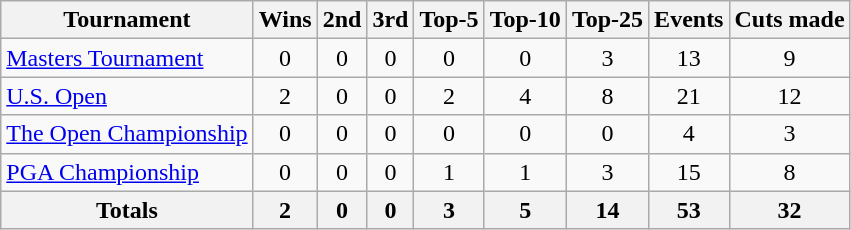<table class=wikitable style=text-align:center>
<tr>
<th>Tournament</th>
<th>Wins</th>
<th>2nd</th>
<th>3rd</th>
<th>Top-5</th>
<th>Top-10</th>
<th>Top-25</th>
<th>Events</th>
<th>Cuts made</th>
</tr>
<tr>
<td align=left><a href='#'>Masters Tournament</a></td>
<td>0</td>
<td>0</td>
<td>0</td>
<td>0</td>
<td>0</td>
<td>3</td>
<td>13</td>
<td>9</td>
</tr>
<tr>
<td align=left><a href='#'>U.S. Open</a></td>
<td>2</td>
<td>0</td>
<td>0</td>
<td>2</td>
<td>4</td>
<td>8</td>
<td>21</td>
<td>12</td>
</tr>
<tr>
<td align=left><a href='#'>The Open Championship</a></td>
<td>0</td>
<td>0</td>
<td>0</td>
<td>0</td>
<td>0</td>
<td>0</td>
<td>4</td>
<td>3</td>
</tr>
<tr>
<td align=left><a href='#'>PGA Championship</a></td>
<td>0</td>
<td>0</td>
<td>0</td>
<td>1</td>
<td>1</td>
<td>3</td>
<td>15</td>
<td>8</td>
</tr>
<tr>
<th>Totals</th>
<th>2</th>
<th>0</th>
<th>0</th>
<th>3</th>
<th>5</th>
<th>14</th>
<th>53</th>
<th>32</th>
</tr>
</table>
